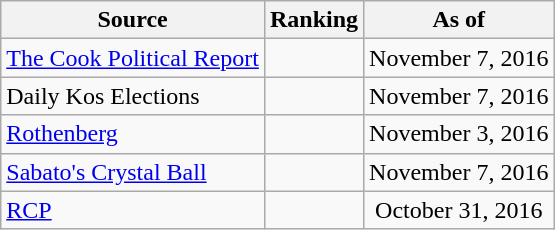<table class="wikitable" style="text-align:center">
<tr>
<th>Source</th>
<th>Ranking</th>
<th>As of</th>
</tr>
<tr>
<td align=left><a href='#'>The Cook Political Report</a></td>
<td></td>
<td>November 7, 2016</td>
</tr>
<tr>
<td align=left>Daily Kos Elections</td>
<td></td>
<td>November 7, 2016</td>
</tr>
<tr>
<td align=left><a href='#'>Rothenberg</a></td>
<td></td>
<td>November 3, 2016</td>
</tr>
<tr>
<td align=left><a href='#'>Sabato's Crystal Ball</a></td>
<td></td>
<td>November 7, 2016</td>
</tr>
<tr>
<td align="left"><a href='#'>RCP</a></td>
<td></td>
<td>October 31, 2016</td>
</tr>
</table>
